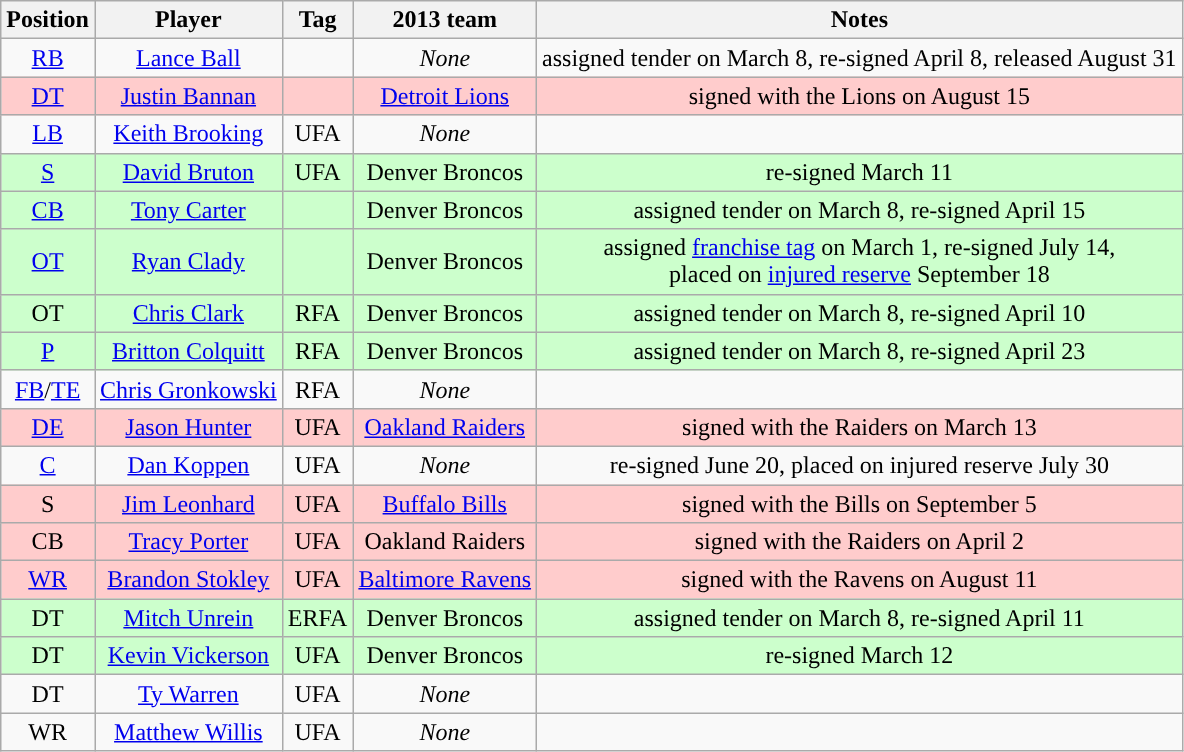<table class="wikitable" style="text-align:center">
<tr>
<th>Position</th>
<th>Player</th>
<th>Tag</th>
<th>2013 team</th>
<th>Notes</th>
</tr>
<tr>
<td><a href='#'>RB</a></td>
<td><a href='#'>Lance Ball</a></td>
<td></td>
<td><em>None</em></td>
<td>assigned tender on March 8, re-signed April 8, released August 31</td>
</tr>
<tr style="background:#fcc">
<td><a href='#'>DT</a></td>
<td><a href='#'>Justin Bannan</a></td>
<td></td>
<td><a href='#'>Detroit Lions</a></td>
<td>signed with the Lions on August 15</td>
</tr>
<tr>
<td><a href='#'>LB</a></td>
<td><a href='#'>Keith Brooking</a></td>
<td>UFA</td>
<td><em>None</em></td>
<td></td>
</tr>
<tr style="background:#cfc">
<td><a href='#'>S</a></td>
<td><a href='#'>David Bruton</a></td>
<td>UFA</td>
<td>Denver Broncos</td>
<td>re-signed March 11</td>
</tr>
<tr style="background:#cfc">
<td><a href='#'>CB</a></td>
<td><a href='#'>Tony Carter</a></td>
<td></td>
<td>Denver Broncos</td>
<td>assigned tender on March 8, re-signed April 15</td>
</tr>
<tr style="background:#cfc">
<td><a href='#'>OT</a></td>
<td><a href='#'>Ryan Clady</a></td>
<td></td>
<td>Denver Broncos</td>
<td>assigned <a href='#'>franchise tag</a> on March 1, re-signed July 14,<br>placed on <a href='#'>injured reserve</a> September 18</td>
</tr>
<tr style="background:#cfc">
<td>OT</td>
<td><a href='#'>Chris Clark</a></td>
<td>RFA</td>
<td>Denver Broncos</td>
<td>assigned tender on March 8, re-signed April 10</td>
</tr>
<tr style="background:#cfc">
<td><a href='#'>P</a></td>
<td><a href='#'>Britton Colquitt</a></td>
<td>RFA</td>
<td>Denver Broncos</td>
<td>assigned tender on March 8, re-signed April 23</td>
</tr>
<tr>
<td><a href='#'>FB</a>/<a href='#'>TE</a></td>
<td><a href='#'>Chris Gronkowski</a></td>
<td>RFA</td>
<td><em>None</em></td>
<td></td>
</tr>
<tr style="background:#fcc">
<td><a href='#'>DE</a></td>
<td><a href='#'>Jason Hunter</a></td>
<td>UFA</td>
<td><a href='#'>Oakland Raiders</a></td>
<td>signed with the Raiders on March 13</td>
</tr>
<tr>
<td><a href='#'>C</a></td>
<td><a href='#'>Dan Koppen</a></td>
<td>UFA</td>
<td><em>None</em></td>
<td>re-signed June 20, placed on injured reserve July 30</td>
</tr>
<tr style="background:#fcc">
<td>S</td>
<td><a href='#'>Jim Leonhard</a></td>
<td>UFA</td>
<td><a href='#'>Buffalo Bills</a></td>
<td>signed with the Bills on September 5 </td>
</tr>
<tr style="background:#fcc">
<td>CB</td>
<td><a href='#'>Tracy Porter</a></td>
<td>UFA</td>
<td>Oakland Raiders</td>
<td>signed with the Raiders on April 2</td>
</tr>
<tr style="background:#fcc">
<td><a href='#'>WR</a></td>
<td><a href='#'>Brandon Stokley</a></td>
<td>UFA</td>
<td><a href='#'>Baltimore Ravens</a></td>
<td>signed with the Ravens on August 11</td>
</tr>
<tr style="background:#cfc">
<td>DT</td>
<td><a href='#'>Mitch Unrein</a></td>
<td>ERFA</td>
<td>Denver Broncos</td>
<td>assigned tender on March 8, re-signed April 11</td>
</tr>
<tr style="background:#cfc">
<td>DT</td>
<td><a href='#'>Kevin Vickerson</a></td>
<td>UFA</td>
<td>Denver Broncos</td>
<td>re-signed March 12</td>
</tr>
<tr>
<td>DT</td>
<td><a href='#'>Ty Warren</a></td>
<td>UFA</td>
<td><em>None</em></td>
<td></td>
</tr>
<tr>
<td>WR</td>
<td><a href='#'>Matthew Willis</a></td>
<td>UFA</td>
<td><em>None</em></td>
<td></td>
</tr>
</table>
